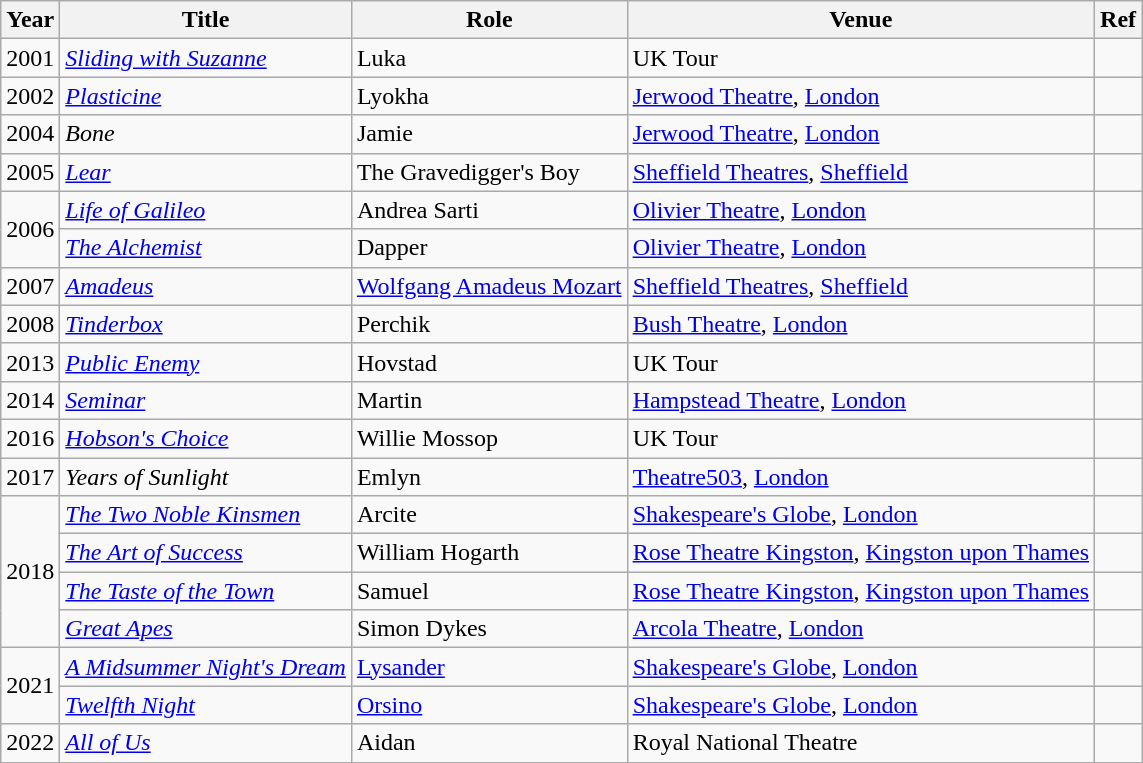<table class="wikitable sortable">
<tr>
<th>Year</th>
<th>Title</th>
<th>Role</th>
<th>Venue</th>
<th>Ref</th>
</tr>
<tr>
<td>2001</td>
<td><em><a href='#'>Sliding with Suzanne</a></em></td>
<td>Luka</td>
<td>UK Tour</td>
<td></td>
</tr>
<tr>
<td>2002</td>
<td><em><a href='#'>Plasticine</a></em></td>
<td>Lyokha</td>
<td><a href='#'>Jerwood Theatre</a>, <a href='#'>London</a></td>
<td></td>
</tr>
<tr>
<td>2004</td>
<td><em>Bone</em></td>
<td>Jamie</td>
<td><a href='#'>Jerwood Theatre</a>, <a href='#'>London</a></td>
<td></td>
</tr>
<tr>
<td>2005</td>
<td><em><a href='#'>Lear</a></em></td>
<td>The Gravedigger's Boy</td>
<td><a href='#'>Sheffield Theatres</a>, <a href='#'>Sheffield</a></td>
<td></td>
</tr>
<tr>
<td rowspan="2">2006</td>
<td><em><a href='#'>Life of Galileo</a></em></td>
<td>Andrea Sarti</td>
<td><a href='#'>Olivier Theatre</a>, <a href='#'>London</a></td>
<td></td>
</tr>
<tr>
<td><em><a href='#'>The Alchemist</a></em></td>
<td>Dapper</td>
<td><a href='#'>Olivier Theatre</a>, <a href='#'>London</a></td>
<td></td>
</tr>
<tr>
<td>2007</td>
<td><em><a href='#'>Amadeus</a></em></td>
<td><a href='#'>Wolfgang Amadeus Mozart</a></td>
<td><a href='#'>Sheffield Theatres</a>, <a href='#'>Sheffield</a></td>
<td></td>
</tr>
<tr>
<td>2008</td>
<td><em><a href='#'>Tinderbox</a></em></td>
<td>Perchik</td>
<td><a href='#'>Bush Theatre</a>, <a href='#'>London</a></td>
<td></td>
</tr>
<tr>
<td>2013</td>
<td><em><a href='#'>Public Enemy</a></em></td>
<td>Hovstad</td>
<td>UK Tour</td>
<td></td>
</tr>
<tr>
<td>2014</td>
<td><em><a href='#'>Seminar</a></em></td>
<td>Martin</td>
<td><a href='#'>Hampstead Theatre</a>, <a href='#'>London</a></td>
<td></td>
</tr>
<tr>
<td>2016</td>
<td><em><a href='#'>Hobson's Choice</a></em></td>
<td>Willie Mossop</td>
<td>UK Tour</td>
<td></td>
</tr>
<tr>
<td>2017</td>
<td><em>Years of Sunlight</em></td>
<td>Emlyn</td>
<td><a href='#'>Theatre503</a>, <a href='#'>London</a></td>
<td></td>
</tr>
<tr>
<td rowspan="4">2018</td>
<td><em><a href='#'>The Two Noble Kinsmen</a></em></td>
<td>Arcite</td>
<td><a href='#'>Shakespeare's Globe</a>, <a href='#'>London</a></td>
<td></td>
</tr>
<tr>
<td><em><a href='#'>The Art of Success</a></em></td>
<td>William Hogarth</td>
<td><a href='#'>Rose Theatre Kingston</a>, <a href='#'>Kingston upon Thames</a></td>
<td></td>
</tr>
<tr>
<td><em><a href='#'>The Taste of the Town</a></em></td>
<td>Samuel</td>
<td><a href='#'>Rose Theatre Kingston</a>, <a href='#'>Kingston upon Thames</a></td>
<td></td>
</tr>
<tr>
<td><em><a href='#'>Great Apes</a></em></td>
<td>Simon Dykes</td>
<td><a href='#'>Arcola Theatre</a>, <a href='#'>London</a></td>
<td></td>
</tr>
<tr>
<td rowspan="2">2021</td>
<td><em><a href='#'>A Midsummer Night's Dream</a></em></td>
<td><a href='#'>Lysander</a></td>
<td><a href='#'>Shakespeare's Globe</a>, <a href='#'>London</a></td>
<td></td>
</tr>
<tr>
<td><em><a href='#'>Twelfth Night</a></em></td>
<td><a href='#'>Orsino</a></td>
<td><a href='#'>Shakespeare's Globe</a>, <a href='#'>London</a></td>
<td></td>
</tr>
<tr>
<td>2022</td>
<td><em><a href='#'>All of Us</a></em></td>
<td>Aidan</td>
<td>Royal National Theatre</td>
<td></td>
</tr>
</table>
